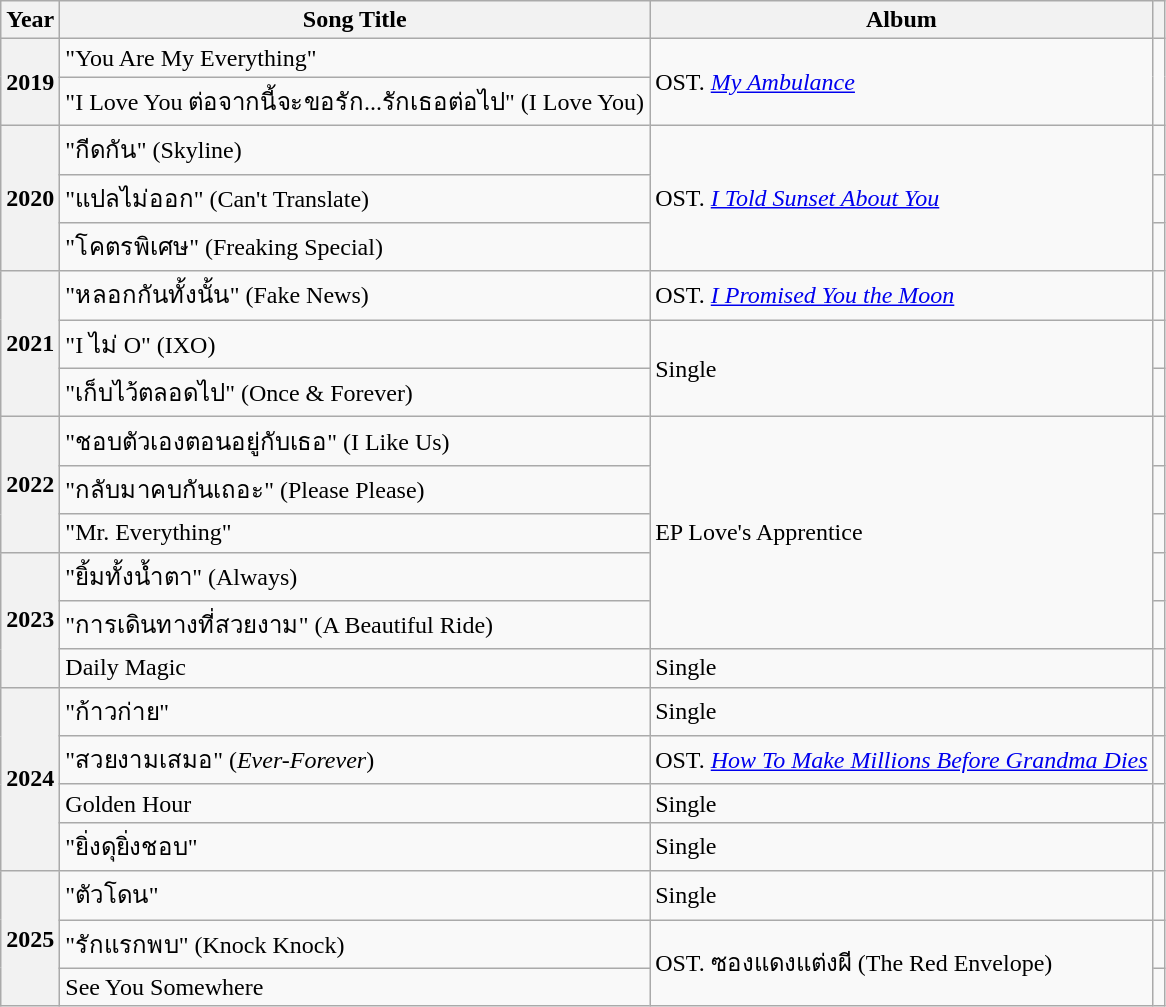<table class="wikitable sortable plainrowheaders">
<tr>
<th scope="col">Year</th>
<th scope="col">Song Title</th>
<th scope="col" class="unsortable">Album</th>
<th scope="col" class="unsortable"></th>
</tr>
<tr>
<th scope="row" rowspan="2">2019</th>
<td>"You Are My Everything"</td>
<td rowspan="2">OST. <em><a href='#'>My Ambulance</a></em></td>
<td style="text-align: center;" rowspan="2"></td>
</tr>
<tr>
<td>"I Love You ต่อจากนี้จะขอรัก...รักเธอต่อไป" (I Love You)</td>
</tr>
<tr>
<th scope="row" rowspan="3">2020</th>
<td>"กีดกัน" (Skyline)</td>
<td rowspan="3">OST. <em><a href='#'>I Told Sunset About You</a></em></td>
<td style="text-align: center;"></td>
</tr>
<tr>
<td>"แปลไม่ออก" (Can't Translate)</td>
<td style="text-align: center;"></td>
</tr>
<tr>
<td>"โคตรพิเศษ" (Freaking Special)</td>
<td style="text-align: center;"></td>
</tr>
<tr>
<th rowspan="3" scope="row">2021</th>
<td>"หลอกกันทั้งนั้น" (Fake News)</td>
<td>OST. <em><a href='#'>I Promised You the Moon</a></em></td>
<td style="text-align: center;"></td>
</tr>
<tr>
<td>"I ไม่ O" (IXO)</td>
<td rowspan="2">Single</td>
<td style="text-align: center;"></td>
</tr>
<tr>
<td>"เก็บไว้ตลอดไป" (Once & Forever)</td>
<td></td>
</tr>
<tr>
<th scope="row" rowspan="3">2022</th>
<td>"ชอบตัวเองตอนอยู่กับเธอ" (I Like Us)</td>
<td rowspan="5">EP Love's Apprentice</td>
<td></td>
</tr>
<tr>
<td>"กลับมาคบกันเถอะ" (Please Please)</td>
<td></td>
</tr>
<tr>
<td>"Mr. Everything"</td>
<td></td>
</tr>
<tr>
<th scope="row" rowspan="3">2023</th>
<td>"ยิ้มทั้งน้ำตา" (Always)</td>
<td></td>
</tr>
<tr>
<td>"การเดินทางที่สวยงาม" (A Beautiful Ride)</td>
<td></td>
</tr>
<tr>
<td>Daily Magic</td>
<td>Single</td>
</tr>
<tr>
<th scope="row" rowspan="4">2024</th>
<td>"ก้าวก่าย"</td>
<td>Single</td>
<td></td>
</tr>
<tr>
<td>"สวยงามเสมอ" (<em>Ever-Forever</em>)</td>
<td>OST. <em><a href='#'>How To Make Millions Before Grandma Dies</a></em></td>
<td></td>
</tr>
<tr>
<td>Golden Hour</td>
<td>Single</td>
<td></td>
</tr>
<tr>
<td>"ยิ่งดุยิ่งชอบ"</td>
<td>Single</td>
<td></td>
</tr>
<tr>
<th scope="row" rowspan="3">2025</th>
<td>"ตัวโดน"</td>
<td>Single</td>
<td></td>
</tr>
<tr>
<td>"รักแรกพบ" (Knock Knock)</td>
<td rowspan="2">OST. ซองแดงแต่งผี (The Red Envelope)</td>
<td></td>
</tr>
<tr>
<td>See You Somewhere</td>
<td></td>
</tr>
</table>
